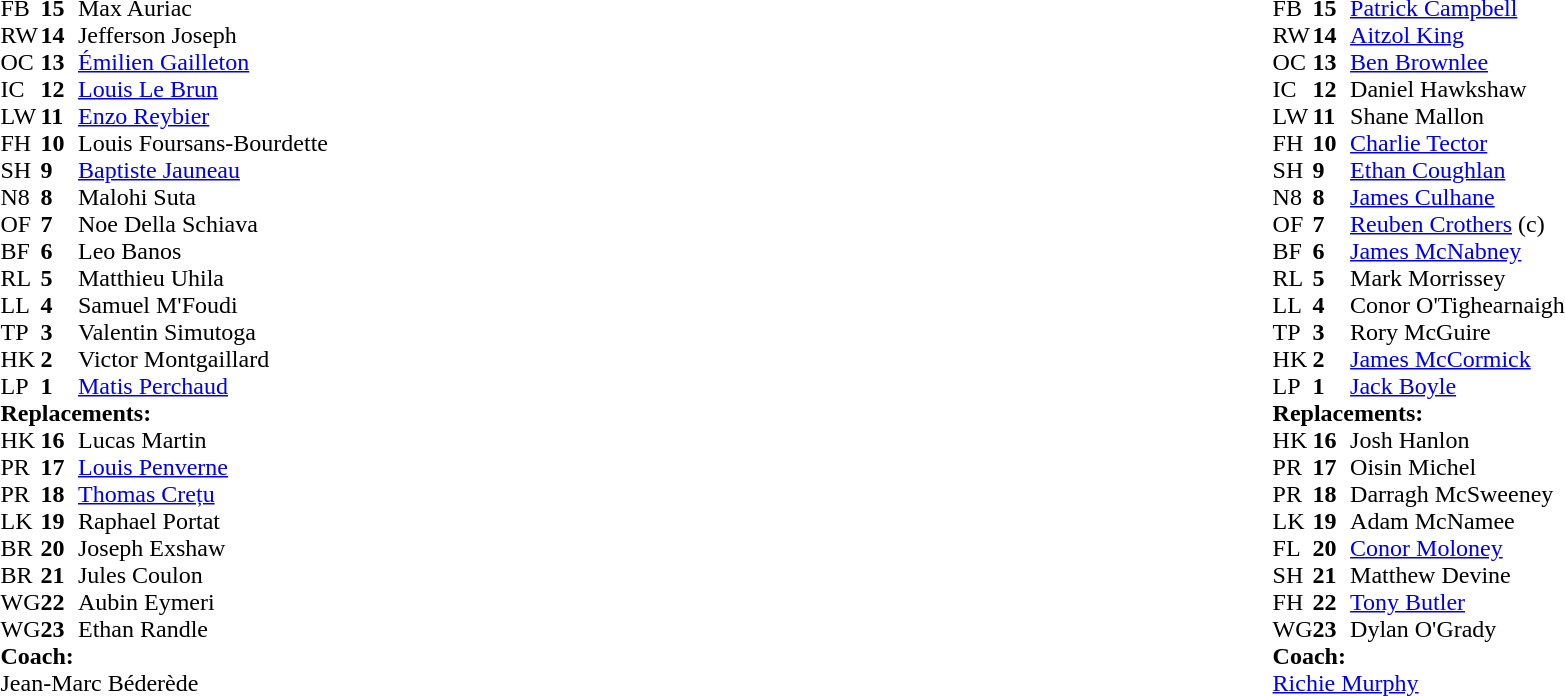<table style="width:100%">
<tr>
<td style="vertical-align:top; width:50%"><br><table cellspacing="0" cellpadding="0">
<tr>
<th width="25"></th>
<th width="25"></th>
</tr>
<tr>
<td>FB</td>
<td><strong>15</strong></td>
<td>Max Auriac</td>
</tr>
<tr>
<td>RW</td>
<td><strong>14</strong></td>
<td>Jefferson Joseph</td>
</tr>
<tr>
<td>OC</td>
<td><strong>13</strong></td>
<td><a href='#'>Émilien Gailleton</a></td>
</tr>
<tr>
<td>IC</td>
<td><strong>12</strong></td>
<td><a href='#'>Louis Le Brun</a></td>
</tr>
<tr>
<td>LW</td>
<td><strong>11</strong></td>
<td><a href='#'>Enzo Reybier</a></td>
</tr>
<tr>
<td>FH</td>
<td><strong>10</strong></td>
<td>Louis Foursans-Bourdette</td>
</tr>
<tr>
<td>SH</td>
<td><strong>9</strong></td>
<td><a href='#'>Baptiste Jauneau</a></td>
</tr>
<tr>
<td>N8</td>
<td><strong>8</strong></td>
<td>Malohi Suta</td>
</tr>
<tr>
<td>OF</td>
<td><strong>7</strong></td>
<td>Noe Della Schiava</td>
</tr>
<tr>
<td>BF</td>
<td><strong>6</strong></td>
<td>Leo Banos</td>
</tr>
<tr>
<td>RL</td>
<td><strong>5</strong></td>
<td>Matthieu Uhila</td>
</tr>
<tr>
<td>LL</td>
<td><strong>4</strong></td>
<td>Samuel M'Foudi</td>
</tr>
<tr>
<td>TP</td>
<td><strong>3</strong></td>
<td>Valentin Simutoga</td>
</tr>
<tr>
<td>HK</td>
<td><strong>2</strong></td>
<td>Victor Montgaillard</td>
</tr>
<tr>
<td>LP</td>
<td><strong>1</strong></td>
<td><a href='#'>Matis Perchaud</a></td>
</tr>
<tr>
<td colspan="3"><strong>Replacements:</strong></td>
</tr>
<tr>
<td>HK</td>
<td><strong>16</strong></td>
<td>Lucas Martin</td>
</tr>
<tr>
<td>PR</td>
<td><strong>17</strong></td>
<td><a href='#'>Louis Penverne</a></td>
</tr>
<tr>
<td>PR</td>
<td><strong>18</strong></td>
<td><a href='#'>Thomas Crețu</a></td>
</tr>
<tr>
<td>LK</td>
<td><strong>19</strong></td>
<td>Raphael Portat</td>
</tr>
<tr>
<td>BR</td>
<td><strong>20</strong></td>
<td>Joseph Exshaw</td>
</tr>
<tr>
<td>BR</td>
<td><strong>21</strong></td>
<td>Jules Coulon</td>
</tr>
<tr>
<td>WG</td>
<td><strong>22</strong></td>
<td>Aubin Eymeri</td>
</tr>
<tr>
<td>WG</td>
<td><strong>23</strong></td>
<td>Ethan Randle</td>
</tr>
<tr>
<td colspan="3"><strong>Coach:</strong></td>
</tr>
<tr>
<td colspan="3">Jean-Marc Béderède</td>
</tr>
</table>
</td>
<td style="vertical-align:top"></td>
<td style="vertical-align:top; width:50%"><br><table cellspacing="0" cellpadding="0" style="margin:auto">
<tr>
<th width="25"></th>
<th width="25"></th>
</tr>
<tr>
<td>FB</td>
<td><strong>15</strong></td>
<td><a href='#'>Patrick Campbell</a></td>
</tr>
<tr>
<td>RW</td>
<td><strong>14</strong></td>
<td><a href='#'>Aitzol King</a></td>
</tr>
<tr>
<td>OC</td>
<td><strong>13</strong></td>
<td><a href='#'>Ben Brownlee</a></td>
</tr>
<tr>
<td>IC</td>
<td><strong>12</strong></td>
<td>Daniel Hawkshaw</td>
</tr>
<tr>
<td>LW</td>
<td><strong>11</strong></td>
<td>Shane Mallon</td>
<td></td>
<td></td>
</tr>
<tr>
<td>FH</td>
<td><strong>10</strong></td>
<td><a href='#'>Charlie Tector</a></td>
</tr>
<tr>
<td>SH</td>
<td><strong>9</strong></td>
<td><a href='#'>Ethan Coughlan</a></td>
<td></td>
<td></td>
</tr>
<tr>
<td>N8</td>
<td><strong>8</strong></td>
<td><a href='#'>James Culhane</a></td>
</tr>
<tr>
<td>OF</td>
<td><strong>7</strong></td>
<td><a href='#'>Reuben Crothers</a> (c)</td>
</tr>
<tr>
<td>BF</td>
<td><strong>6</strong></td>
<td><a href='#'>James McNabney</a></td>
<td></td>
<td></td>
</tr>
<tr>
<td>RL</td>
<td><strong>5</strong></td>
<td>Mark Morrissey</td>
<td></td>
<td></td>
</tr>
<tr>
<td>LL</td>
<td><strong>4</strong></td>
<td>Conor O'Tighearnaigh</td>
</tr>
<tr>
<td>TP</td>
<td><strong>3</strong></td>
<td>Rory McGuire</td>
<td></td>
<td></td>
</tr>
<tr>
<td>HK</td>
<td><strong>2</strong></td>
<td><a href='#'>James McCormick</a></td>
</tr>
<tr>
<td>LP</td>
<td><strong>1</strong></td>
<td><a href='#'>Jack Boyle</a></td>
</tr>
<tr>
<td colspan="3"><strong>Replacements:</strong></td>
</tr>
<tr>
<td>HK</td>
<td><strong>16</strong></td>
<td>Josh Hanlon</td>
</tr>
<tr>
<td>PR</td>
<td><strong>17</strong></td>
<td>Oisin Michel</td>
</tr>
<tr>
<td>PR</td>
<td><strong>18</strong></td>
<td>Darragh McSweeney</td>
<td></td>
<td></td>
</tr>
<tr>
<td>LK</td>
<td><strong>19</strong></td>
<td>Adam McNamee</td>
<td></td>
<td></td>
</tr>
<tr>
<td>FL</td>
<td><strong>20</strong></td>
<td><a href='#'>Conor Moloney</a></td>
<td></td>
<td></td>
</tr>
<tr>
<td>SH</td>
<td><strong>21</strong></td>
<td>Matthew Devine</td>
<td></td>
<td></td>
</tr>
<tr>
<td>FH</td>
<td><strong>22</strong></td>
<td><a href='#'>Tony Butler</a></td>
</tr>
<tr>
<td>WG</td>
<td><strong>23</strong></td>
<td>Dylan O'Grady</td>
<td></td>
<td></td>
</tr>
<tr>
<td colspan="3"><strong>Coach:</strong></td>
</tr>
<tr>
<td colspan="3"><a href='#'>Richie Murphy</a></td>
</tr>
</table>
</td>
</tr>
</table>
